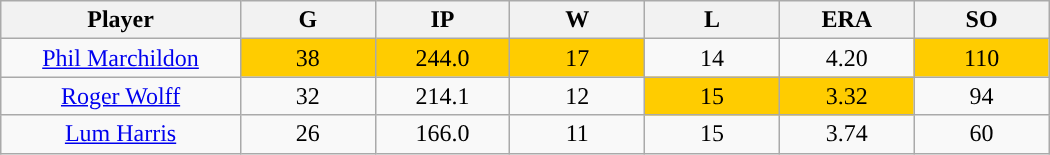<table class="wikitable sortable">
<tr>
<th bgcolor="#DDDDFF" width="16%">Player</th>
<th bgcolor="#DDDDFF" width="9%">G</th>
<th bgcolor="#DDDDFF" width="9%">IP</th>
<th bgcolor="#DDDDFF" width="9%">W</th>
<th bgcolor="#DDDDFF" width="9%">L</th>
<th bgcolor="#DDDDFF" width="9%">ERA</th>
<th bgcolor="#DDDDFF" width="9%">SO</th>
</tr>
<tr align="center">
<td><a href='#'>Phil Marchildon</a></td>
<td style="background:#fc0;">38</td>
<td style="background:#fc0;">244.0</td>
<td style="background:#fc0;">17</td>
<td>14</td>
<td>4.20</td>
<td style="background:#fc0;">110</td>
</tr>
<tr align=center>
<td><a href='#'>Roger Wolff</a></td>
<td>32</td>
<td>214.1</td>
<td>12</td>
<td style="background:#fc0;">15</td>
<td style="background:#fc0;">3.32</td>
<td>94</td>
</tr>
<tr align=center>
<td><a href='#'>Lum Harris</a></td>
<td>26</td>
<td>166.0</td>
<td>11</td>
<td>15</td>
<td>3.74</td>
<td>60</td>
</tr>
</table>
